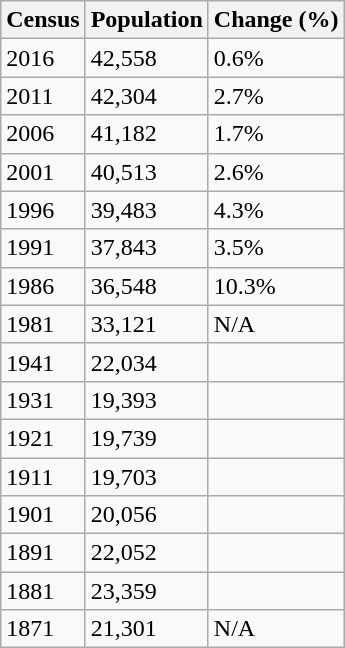<table class="wikitable">
<tr>
<th>Census</th>
<th>Population</th>
<th>Change (%)</th>
</tr>
<tr>
<td>2016</td>
<td>42,558</td>
<td>0.6%</td>
</tr>
<tr>
<td>2011</td>
<td>42,304</td>
<td>2.7%</td>
</tr>
<tr>
<td>2006</td>
<td>41,182</td>
<td>1.7%</td>
</tr>
<tr>
<td>2001</td>
<td>40,513</td>
<td>2.6%</td>
</tr>
<tr>
<td>1996</td>
<td>39,483</td>
<td>4.3%</td>
</tr>
<tr>
<td>1991</td>
<td>37,843</td>
<td>3.5%</td>
</tr>
<tr>
<td>1986</td>
<td>36,548</td>
<td>10.3%</td>
</tr>
<tr>
<td>1981</td>
<td>33,121</td>
<td>N/A</td>
</tr>
<tr>
<td>1941</td>
<td>22,034</td>
<td></td>
</tr>
<tr>
<td>1931</td>
<td>19,393</td>
<td></td>
</tr>
<tr>
<td>1921</td>
<td>19,739</td>
<td></td>
</tr>
<tr>
<td>1911</td>
<td>19,703</td>
<td></td>
</tr>
<tr>
<td>1901</td>
<td>20,056</td>
<td></td>
</tr>
<tr>
<td>1891</td>
<td>22,052</td>
<td></td>
</tr>
<tr>
<td>1881</td>
<td>23,359</td>
<td></td>
</tr>
<tr>
<td>1871</td>
<td>21,301</td>
<td>N/A</td>
</tr>
</table>
